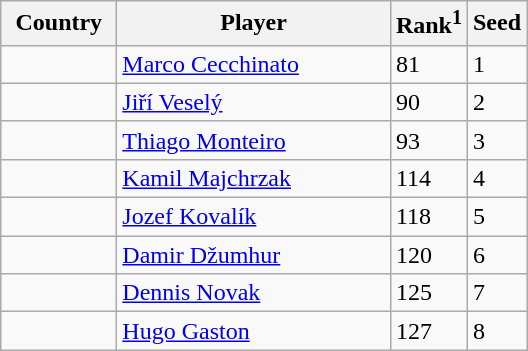<table class="sortable wikitable">
<tr>
<th width="70">Country</th>
<th width="175">Player</th>
<th>Rank<sup>1</sup></th>
<th>Seed</th>
</tr>
<tr>
<td></td>
<td><a href='#'>Marco Cecchinato</a></td>
<td>81</td>
<td>1</td>
</tr>
<tr>
<td></td>
<td><a href='#'>Jiří Veselý</a></td>
<td>90</td>
<td>2</td>
</tr>
<tr>
<td></td>
<td><a href='#'>Thiago Monteiro</a></td>
<td>93</td>
<td>3</td>
</tr>
<tr>
<td></td>
<td><a href='#'>Kamil Majchrzak</a></td>
<td>114</td>
<td>4</td>
</tr>
<tr>
<td></td>
<td><a href='#'>Jozef Kovalík</a></td>
<td>118</td>
<td>5</td>
</tr>
<tr>
<td></td>
<td><a href='#'>Damir Džumhur</a></td>
<td>120</td>
<td>6</td>
</tr>
<tr>
<td></td>
<td><a href='#'>Dennis Novak</a></td>
<td>125</td>
<td>7</td>
</tr>
<tr>
<td></td>
<td><a href='#'>Hugo Gaston</a></td>
<td>127</td>
<td>8</td>
</tr>
</table>
